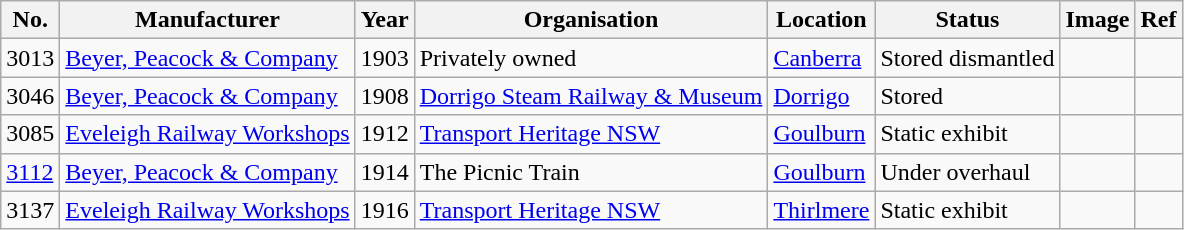<table class="wikitable">
<tr>
<th>No.</th>
<th>Manufacturer</th>
<th>Year</th>
<th>Organisation</th>
<th>Location</th>
<th>Status</th>
<th>Image</th>
<th>Ref</th>
</tr>
<tr>
<td>3013</td>
<td><a href='#'>Beyer, Peacock & Company</a></td>
<td>1903</td>
<td>Privately owned</td>
<td><a href='#'>Canberra</a></td>
<td>Stored dismantled</td>
<td></td>
<td></td>
</tr>
<tr>
<td>3046</td>
<td><a href='#'>Beyer, Peacock & Company</a></td>
<td>1908</td>
<td><a href='#'>Dorrigo Steam Railway & Museum</a></td>
<td><a href='#'>Dorrigo</a></td>
<td>Stored</td>
<td></td>
<td></td>
</tr>
<tr>
<td>3085</td>
<td><a href='#'>Eveleigh Railway Workshops</a></td>
<td>1912</td>
<td><a href='#'>Transport Heritage NSW</a></td>
<td><a href='#'>Goulburn</a></td>
<td>Static exhibit</td>
<td></td>
<td></td>
</tr>
<tr>
<td><a href='#'>3112</a></td>
<td><a href='#'>Beyer, Peacock & Company</a></td>
<td>1914</td>
<td>The Picnic Train</td>
<td><a href='#'>Goulburn</a></td>
<td>Under overhaul</td>
<td></td>
<td></td>
</tr>
<tr>
<td>3137</td>
<td><a href='#'>Eveleigh Railway Workshops</a></td>
<td>1916</td>
<td><a href='#'>Transport Heritage NSW</a></td>
<td><a href='#'>Thirlmere</a></td>
<td>Static exhibit</td>
<td></td>
<td></td>
</tr>
</table>
